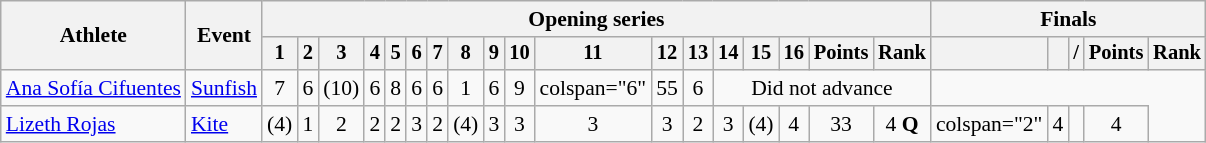<table class=wikitable style=font-size:90%;text-align:center>
<tr>
<th rowspan=2>Athlete</th>
<th rowspan=2>Event</th>
<th colspan=18>Opening series</th>
<th colspan=5>Finals</th>
</tr>
<tr style=font-size:95%>
<th>1</th>
<th>2</th>
<th>3</th>
<th>4</th>
<th>5</th>
<th>6</th>
<th>7</th>
<th>8</th>
<th>9</th>
<th>10</th>
<th>11</th>
<th>12</th>
<th>13</th>
<th>14</th>
<th>15</th>
<th>16</th>
<th>Points</th>
<th>Rank</th>
<th></th>
<th></th>
<th> / </th>
<th>Points</th>
<th>Rank</th>
</tr>
<tr>
<td align=left><a href='#'>Ana Sofía Cifuentes</a></td>
<td align=left><a href='#'>Sunfish</a></td>
<td>7</td>
<td>6</td>
<td>(10)</td>
<td>6</td>
<td>8</td>
<td>6</td>
<td>6</td>
<td>1</td>
<td>6</td>
<td>9</td>
<td>colspan="6" </td>
<td>55</td>
<td>6</td>
<td colspan="5">Did not advance</td>
</tr>
<tr>
<td align=left><a href='#'>Lizeth Rojas</a></td>
<td align=left><a href='#'>Kite</a></td>
<td>(4)</td>
<td>1</td>
<td>2</td>
<td>2</td>
<td>2</td>
<td>3</td>
<td>2</td>
<td>(4)</td>
<td>3</td>
<td>3</td>
<td>3</td>
<td>3</td>
<td>2</td>
<td>3</td>
<td>(4)</td>
<td>4</td>
<td>33</td>
<td>4 <strong>Q</strong></td>
<td>colspan="2" </td>
<td>4</td>
<td></td>
<td>4</td>
</tr>
</table>
